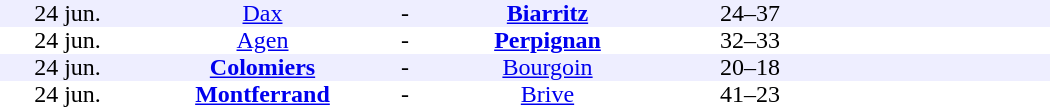<table border=0 cellspacing=0 cellpadding=0 style="font-size: 100%; border-collapse: collapse; width:auto">
<tr align=center bgcolor=#eeeeFF>
<td width=90>24 jun.</td>
<td width=170><a href='#'>Dax</a></td>
<td width=20>-</td>
<td width=170><strong><a href='#'>Biarritz</a></strong></td>
<td width=100>24–37</td>
<td width=150></td>
</tr>
<tr align=center bgcolor=#FFFFFF>
<td width=90>24 jun.</td>
<td width=170><a href='#'>Agen</a></td>
<td width=20>-</td>
<td width=170><strong><a href='#'>Perpignan</a></strong></td>
<td width=100>32–33</td>
<td width=150></td>
</tr>
<tr align=center bgcolor=#EEEEFF>
<td width=90>24 jun.</td>
<td width=170><strong><a href='#'>Colomiers</a></strong></td>
<td width=20>-</td>
<td width=170><a href='#'>Bourgoin</a></td>
<td width=100>20–18</td>
<td width=150></td>
</tr>
<tr align=center bgcolor=#FFFFFF>
<td width=90>24 jun.</td>
<td width=170><strong><a href='#'>Montferrand</a></strong></td>
<td width=20>-</td>
<td width=170><a href='#'>Brive</a></td>
<td width=50>41–23</td>
<td width=150></td>
</tr>
</table>
